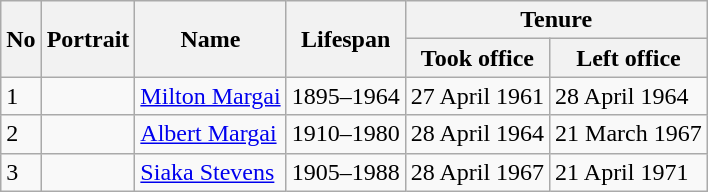<table class="wikitable">
<tr>
<th scope="col" rowspan="2">No</th>
<th scope="col" rowspan="2">Portrait</th>
<th scope="col" rowspan="2">Name</th>
<th scope="col" rowspan="2">Lifespan</th>
<th scope="col" colspan="2">Tenure</th>
</tr>
<tr>
<th scope="col">Took office</th>
<th scope="col">Left office</th>
</tr>
<tr>
<td>1</td>
<td></td>
<td><a href='#'>Milton Margai</a></td>
<td>1895–1964</td>
<td>27 April 1961</td>
<td>28 April 1964</td>
</tr>
<tr>
<td>2</td>
<td></td>
<td><a href='#'>Albert Margai</a></td>
<td>1910–1980</td>
<td>28 April 1964</td>
<td>21 March 1967</td>
</tr>
<tr>
<td>3</td>
<td></td>
<td><a href='#'>Siaka Stevens</a></td>
<td>1905–1988</td>
<td>28 April 1967</td>
<td>21 April 1971</td>
</tr>
</table>
